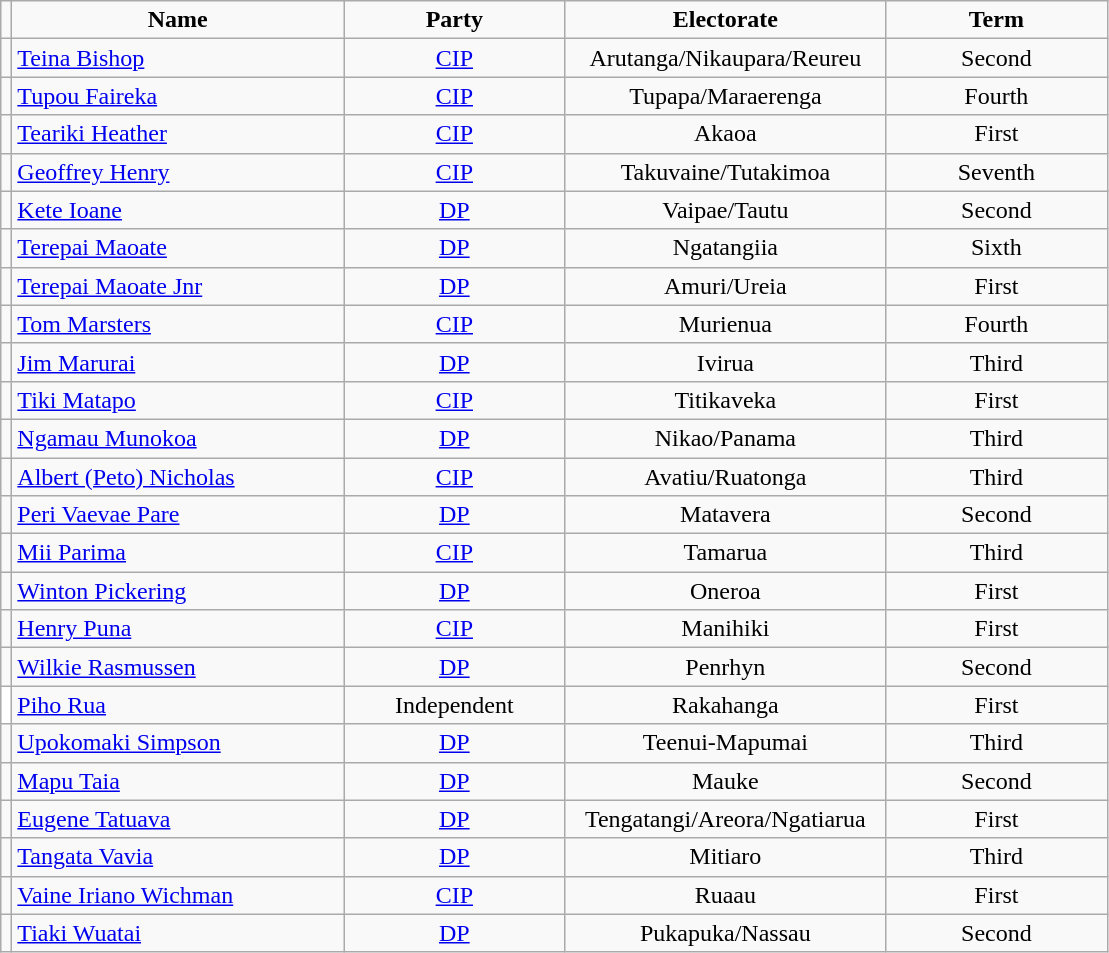<table class="sortable wikitable">
<tr ------------------>
<td width=1%></td>
<td width=30% align=center><strong>Name</strong></td>
<td width=20% align=center><strong>Party</strong></td>
<td width=29% align=center><strong>Electorate</strong></td>
<td width=20% align=center><strong>Term</strong></td>
</tr>
<tr ------------------>
<td bgcolor=></td>
<td><a href='#'>Teina Bishop</a></td>
<td align=center><a href='#'>CIP</a></td>
<td align=center>Arutanga/Nikaupara/Reureu</td>
<td align=center>Second</td>
</tr>
<tr ------------------>
<td bgcolor=></td>
<td><a href='#'>Tupou Faireka</a></td>
<td align=center><a href='#'>CIP</a></td>
<td align=center>Tupapa/Maraerenga</td>
<td align=center>Fourth</td>
</tr>
<tr ------------------>
<td bgcolor=></td>
<td><a href='#'>Teariki Heather</a></td>
<td align=center><a href='#'>CIP</a></td>
<td align=center>Akaoa</td>
<td align=center>First</td>
</tr>
<tr ------------------>
<td bgcolor=></td>
<td><a href='#'>Geoffrey Henry</a></td>
<td align=center><a href='#'>CIP</a></td>
<td align=center>Takuvaine/Tutakimoa</td>
<td align=center>Seventh</td>
</tr>
<tr ------------------>
<td bgcolor=></td>
<td><a href='#'>Kete Ioane</a></td>
<td align=center><a href='#'>DP</a></td>
<td align=center>Vaipae/Tautu</td>
<td align=center>Second</td>
</tr>
<tr ------------------>
<td bgcolor=></td>
<td><a href='#'>Terepai Maoate</a></td>
<td align=center><a href='#'>DP</a></td>
<td align=center>Ngatangiia</td>
<td align=center>Sixth</td>
</tr>
<tr ------------------>
<td bgcolor=></td>
<td><a href='#'>Terepai Maoate Jnr</a></td>
<td align=center><a href='#'>DP</a></td>
<td align=center>Amuri/Ureia</td>
<td align=center>First</td>
</tr>
<tr ------------------>
<td bgcolor=></td>
<td><a href='#'>Tom Marsters</a></td>
<td align=center><a href='#'>CIP</a></td>
<td align=center>Murienua</td>
<td align=center>Fourth</td>
</tr>
<tr ------------------>
<td bgcolor=></td>
<td><a href='#'>Jim Marurai</a></td>
<td align=center><a href='#'>DP</a></td>
<td align=center>Ivirua</td>
<td align=center>Third</td>
</tr>
<tr ------------------>
<td bgcolor=></td>
<td><a href='#'>Tiki Matapo</a></td>
<td align=center><a href='#'>CIP</a></td>
<td align=center>Titikaveka</td>
<td align=center>First</td>
</tr>
<tr ------------------>
<td bgcolor=></td>
<td><a href='#'>Ngamau Munokoa</a></td>
<td align=center><a href='#'>DP</a></td>
<td align=center>Nikao/Panama</td>
<td align=center>Third</td>
</tr>
<tr ------------------>
<td bgcolor=></td>
<td><a href='#'>Albert (Peto) Nicholas</a></td>
<td align=center><a href='#'>CIP</a></td>
<td align=center>Avatiu/Ruatonga</td>
<td align=center>Third</td>
</tr>
<tr ------------------>
<td bgcolor=></td>
<td><a href='#'>Peri Vaevae Pare</a></td>
<td align=center><a href='#'>DP</a></td>
<td align=center>Matavera</td>
<td align=center>Second</td>
</tr>
<tr ------------------>
<td bgcolor=></td>
<td><a href='#'>Mii Parima</a></td>
<td align=center><a href='#'>CIP</a></td>
<td align=center>Tamarua</td>
<td align=center>Third</td>
</tr>
<tr ------------------>
<td bgcolor=></td>
<td><a href='#'>Winton Pickering</a></td>
<td align=center><a href='#'>DP</a></td>
<td align=center>Oneroa</td>
<td align=center>First</td>
</tr>
<tr ------------------>
<td bgcolor=></td>
<td><a href='#'>Henry Puna</a></td>
<td align=center><a href='#'>CIP</a></td>
<td align=center>Manihiki</td>
<td align=center>First</td>
</tr>
<tr ------------------>
<td bgcolor=></td>
<td><a href='#'>Wilkie Rasmussen</a></td>
<td align=center><a href='#'>DP</a></td>
<td align=center>Penrhyn</td>
<td align=center>Second</td>
</tr>
<tr ------------------>
<td bgcolor=#ffffff></td>
<td><a href='#'>Piho Rua</a></td>
<td align=center>Independent</td>
<td align=center>Rakahanga</td>
<td align=center>First</td>
</tr>
<tr ------------------>
<td bgcolor=></td>
<td><a href='#'>Upokomaki Simpson</a></td>
<td align=center><a href='#'>DP</a></td>
<td align=center>Teenui-Mapumai</td>
<td align=center>Third</td>
</tr>
<tr ------------------>
<td bgcolor=></td>
<td><a href='#'>Mapu Taia</a></td>
<td align=center><a href='#'>DP</a></td>
<td align=center>Mauke</td>
<td align=center>Second</td>
</tr>
<tr ------------------>
<td bgcolor=></td>
<td><a href='#'>Eugene Tatuava</a></td>
<td align=center><a href='#'>DP</a></td>
<td align=center>Tengatangi/Areora/Ngatiarua</td>
<td align=center>First</td>
</tr>
<tr ------------------>
<td bgcolor=></td>
<td><a href='#'>Tangata Vavia</a></td>
<td align=center><a href='#'>DP</a></td>
<td align=center>Mitiaro</td>
<td align=center>Third</td>
</tr>
<tr ------------------>
<td bgcolor=></td>
<td><a href='#'>Vaine Iriano Wichman</a></td>
<td align=center><a href='#'>CIP</a></td>
<td align=center>Ruaau</td>
<td align=center>First</td>
</tr>
<tr ------------------>
<td bgcolor=></td>
<td><a href='#'>Tiaki Wuatai</a></td>
<td align=center><a href='#'>DP</a></td>
<td align=center>Pukapuka/Nassau</td>
<td align=center>Second</td>
</tr>
</table>
